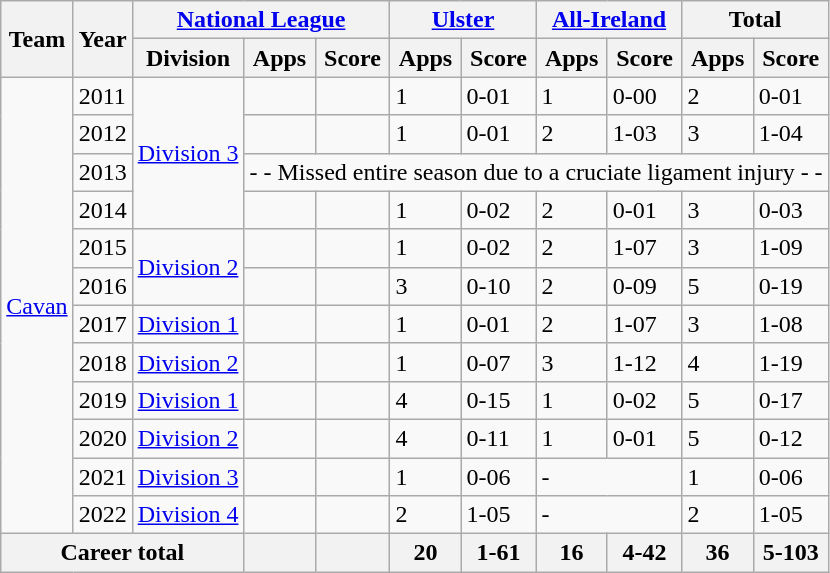<table class="wikitable">
<tr>
<th rowspan="2">Team</th>
<th rowspan="2">Year</th>
<th colspan="3"><a href='#'>National League</a></th>
<th colspan="2"><a href='#'>Ulster</a></th>
<th colspan="2"><a href='#'>All-Ireland</a></th>
<th colspan="2">Total</th>
</tr>
<tr>
<th>Division</th>
<th>Apps</th>
<th>Score</th>
<th>Apps</th>
<th>Score</th>
<th>Apps</th>
<th>Score</th>
<th>Apps</th>
<th>Score</th>
</tr>
<tr>
<td rowspan="12"><a href='#'>Cavan</a></td>
<td>2011</td>
<td rowspan="4"><a href='#'>Division 3</a></td>
<td></td>
<td></td>
<td>1</td>
<td>0-01</td>
<td>1</td>
<td>0-00</td>
<td>2</td>
<td>0-01</td>
</tr>
<tr>
<td>2012</td>
<td></td>
<td></td>
<td>1</td>
<td>0-01</td>
<td>2</td>
<td>1-03</td>
<td>3</td>
<td>1-04</td>
</tr>
<tr>
<td>2013</td>
<td colspan="8">- - Missed entire season due to a cruciate ligament injury - -</td>
</tr>
<tr>
<td>2014</td>
<td></td>
<td></td>
<td>1</td>
<td>0-02</td>
<td>2</td>
<td>0-01</td>
<td>3</td>
<td>0-03</td>
</tr>
<tr>
<td>2015</td>
<td rowspan="2"><a href='#'>Division 2</a></td>
<td></td>
<td></td>
<td>1</td>
<td>0-02</td>
<td>2</td>
<td>1-07</td>
<td>3</td>
<td>1-09</td>
</tr>
<tr>
<td>2016</td>
<td></td>
<td></td>
<td>3</td>
<td>0-10</td>
<td>2</td>
<td>0-09</td>
<td>5</td>
<td>0-19</td>
</tr>
<tr>
<td>2017</td>
<td><a href='#'>Division 1</a></td>
<td></td>
<td></td>
<td>1</td>
<td>0-01</td>
<td>2</td>
<td>1-07</td>
<td>3</td>
<td>1-08</td>
</tr>
<tr>
<td>2018</td>
<td><a href='#'>Division 2</a></td>
<td></td>
<td></td>
<td>1</td>
<td>0-07</td>
<td>3</td>
<td>1-12</td>
<td>4</td>
<td>1-19</td>
</tr>
<tr>
<td>2019</td>
<td><a href='#'>Division 1</a></td>
<td></td>
<td></td>
<td>4</td>
<td>0-15</td>
<td>1</td>
<td>0-02</td>
<td>5</td>
<td>0-17</td>
</tr>
<tr>
<td>2020</td>
<td><a href='#'>Division 2</a></td>
<td></td>
<td></td>
<td>4</td>
<td>0-11</td>
<td>1</td>
<td>0-01</td>
<td>5</td>
<td>0-12</td>
</tr>
<tr>
<td>2021</td>
<td><a href='#'>Division 3</a></td>
<td></td>
<td></td>
<td>1</td>
<td>0-06</td>
<td colspan="2">-</td>
<td>1</td>
<td>0-06</td>
</tr>
<tr>
<td>2022</td>
<td><a href='#'>Division 4</a></td>
<td></td>
<td></td>
<td>2</td>
<td>1-05</td>
<td colspan="2">-</td>
<td>2</td>
<td>1-05</td>
</tr>
<tr>
<th colspan="3">Career total</th>
<th></th>
<th></th>
<th>20</th>
<th>1-61</th>
<th>16</th>
<th>4-42</th>
<th>36</th>
<th>5-103</th>
</tr>
</table>
